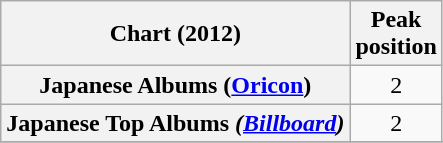<table class="wikitable plainrowheaders">
<tr>
<th>Chart (2012)</th>
<th>Peak<br>position</th>
</tr>
<tr>
<th scope="row">Japanese Albums (<a href='#'>Oricon</a>)</th>
<td align="center">2</td>
</tr>
<tr>
<th scope="row">Japanese Top Albums <em>(<a href='#'>Billboard</a>)</em></th>
<td align="center">2</td>
</tr>
<tr>
</tr>
</table>
